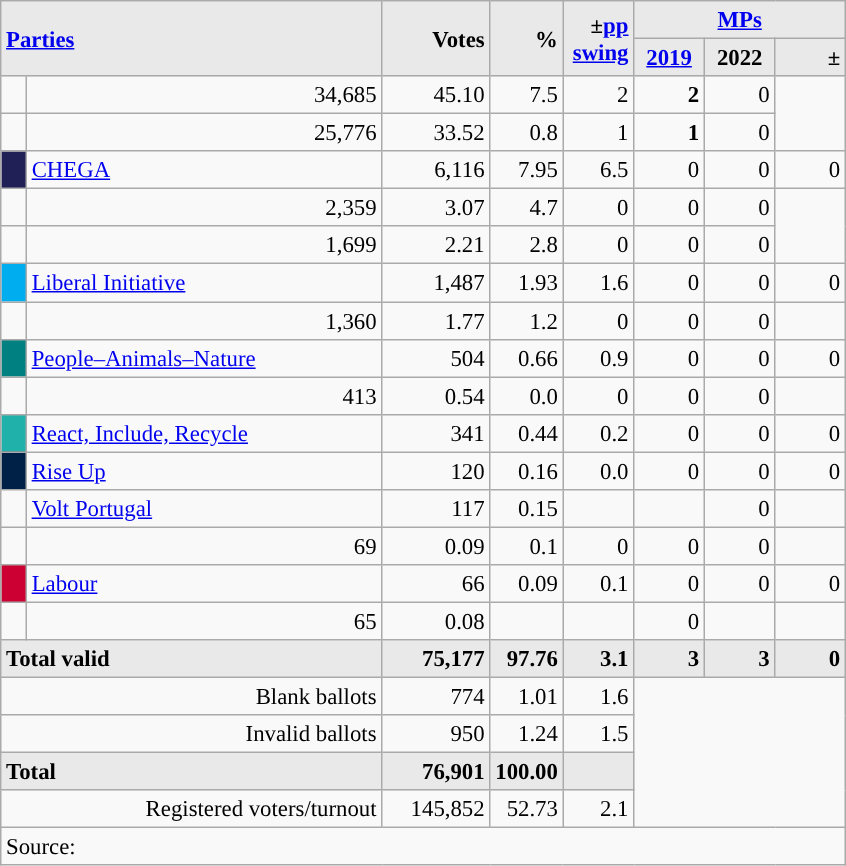<table class="wikitable" style="text-align:right; font-size:95%;">
<tr>
<th rowspan="2" colspan="2" style="background:#e9e9e9; text-align:left;" alignleft><a href='#'>Parties</a></th>
<th rowspan="2" style="background:#e9e9e9; text-align:right;">Votes</th>
<th rowspan="2" style="background:#e9e9e9; text-align:right;">%</th>
<th rowspan="2" style="background:#e9e9e9; text-align:right;">±<a href='#'>pp</a> <a href='#'>swing</a></th>
<th colspan="3" style="background:#e9e9e9; text-align:center;"><a href='#'>MPs</a></th>
</tr>
<tr style="background-color:#E9E9E9">
<th style="background-color:#E9E9E9;text-align:center;"><a href='#'>2019</a></th>
<th style="background-color:#E9E9E9;text-align:center;">2022</th>
<th style="background:#e9e9e9; text-align:right;">±</th>
</tr>
<tr>
<td></td>
<td>34,685</td>
<td>45.10</td>
<td>7.5</td>
<td>2</td>
<td><strong>2</strong></td>
<td>0</td>
</tr>
<tr>
<td></td>
<td>25,776</td>
<td>33.52</td>
<td>0.8</td>
<td>1</td>
<td><strong>1</strong></td>
<td>0</td>
</tr>
<tr>
<td style="width: 10px" bgcolor="#202056" align="center"></td>
<td align="left"><a href='#'>CHEGA</a></td>
<td>6,116</td>
<td>7.95</td>
<td>6.5</td>
<td>0</td>
<td>0</td>
<td>0</td>
</tr>
<tr>
<td></td>
<td>2,359</td>
<td>3.07</td>
<td>4.7</td>
<td>0</td>
<td>0</td>
<td>0</td>
</tr>
<tr>
<td></td>
<td>1,699</td>
<td>2.21</td>
<td>2.8</td>
<td>0</td>
<td>0</td>
<td>0</td>
</tr>
<tr>
<td style="width: 10px" bgcolor="#00ADEF" align="center"></td>
<td align="left"><a href='#'>Liberal Initiative</a></td>
<td>1,487</td>
<td>1.93</td>
<td>1.6</td>
<td>0</td>
<td>0</td>
<td>0</td>
</tr>
<tr>
<td></td>
<td>1,360</td>
<td>1.77</td>
<td>1.2</td>
<td>0</td>
<td>0</td>
<td>0</td>
</tr>
<tr>
<td style="width: 10px" bgcolor="teal" align="center"></td>
<td align="left"><a href='#'>People–Animals–Nature</a></td>
<td>504</td>
<td>0.66</td>
<td>0.9</td>
<td>0</td>
<td>0</td>
<td>0</td>
</tr>
<tr>
<td></td>
<td>413</td>
<td>0.54</td>
<td>0.0</td>
<td>0</td>
<td>0</td>
<td>0</td>
</tr>
<tr>
<td style="width: 10px" bgcolor="LightSeaGreen" align="center"></td>
<td align="left"><a href='#'>React, Include, Recycle</a></td>
<td>341</td>
<td>0.44</td>
<td>0.2</td>
<td>0</td>
<td>0</td>
<td>0</td>
</tr>
<tr>
<td style="width: 10px" bgcolor="#002147" align="center"></td>
<td align="left"><a href='#'>Rise Up</a></td>
<td>120</td>
<td>0.16</td>
<td>0.0</td>
<td>0</td>
<td>0</td>
<td>0</td>
</tr>
<tr>
<td style="width: 10px"></td>
<td align="left"><a href='#'>Volt Portugal</a></td>
<td>117</td>
<td>0.15</td>
<td></td>
<td></td>
<td>0</td>
<td></td>
</tr>
<tr>
<td></td>
<td>69</td>
<td>0.09</td>
<td>0.1</td>
<td>0</td>
<td>0</td>
<td>0</td>
</tr>
<tr>
<td style="width: 10px" bgcolor="#CC0033" align="center"></td>
<td align="left"><a href='#'>Labour</a></td>
<td>66</td>
<td>0.09</td>
<td>0.1</td>
<td>0</td>
<td>0</td>
<td>0</td>
</tr>
<tr>
<td></td>
<td>65</td>
<td>0.08</td>
<td></td>
<td></td>
<td>0</td>
<td></td>
</tr>
<tr>
<td colspan=2 width="247" align=left style="background-color:#E9E9E9"><strong>Total valid</strong></td>
<td width="65" align="right" style="background-color:#E9E9E9"><strong>75,177</strong></td>
<td width="40" align="right" style="background-color:#E9E9E9"><strong>97.76</strong></td>
<td width="40" align="right" style="background-color:#E9E9E9"><strong>3.1</strong></td>
<td width="40" align="right" style="background-color:#E9E9E9"><strong>3</strong></td>
<td width="40" align="right" style="background-color:#E9E9E9"><strong>3</strong></td>
<td width="40" align="right" style="background-color:#E9E9E9"><strong>0</strong></td>
</tr>
<tr>
<td colspan=2>Blank ballots</td>
<td>774</td>
<td>1.01</td>
<td>1.6</td>
<td colspan=4 rowspan=4></td>
</tr>
<tr>
<td colspan=2>Invalid ballots</td>
<td>950</td>
<td>1.24</td>
<td>1.5</td>
</tr>
<tr>
<td colspan=2 align=left style="background-color:#E9E9E9"><strong>Total</strong></td>
<td width="50" align="right" style="background-color:#E9E9E9"><strong>76,901</strong></td>
<td width="40" align="right" style="background-color:#E9E9E9"><strong>100.00</strong></td>
<td width="40" align="right" style="background-color:#E9E9E9"></td>
</tr>
<tr>
<td colspan=2>Registered voters/turnout</td>
<td>145,852</td>
<td>52.73</td>
<td>2.1</td>
</tr>
<tr>
<td colspan=11 align=left>Source: </td>
</tr>
</table>
